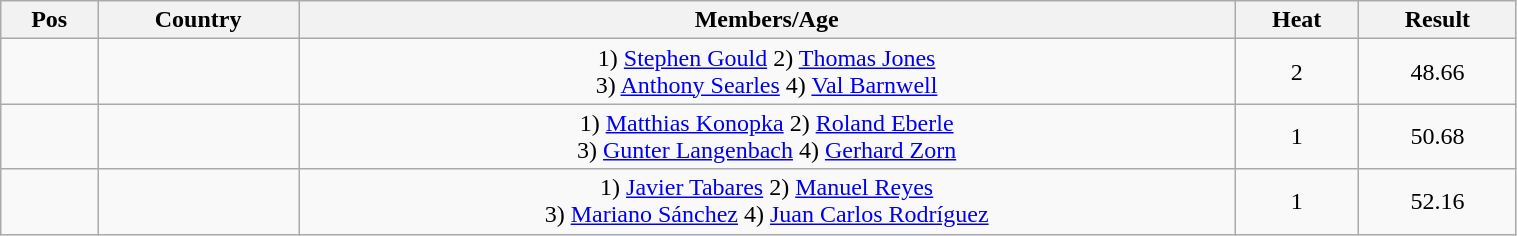<table class="wikitable"  style="text-align:center; width:80%;">
<tr>
<th>Pos</th>
<th>Country</th>
<th>Members/Age</th>
<th>Heat</th>
<th>Result</th>
</tr>
<tr>
<td align=center></td>
<td align=left></td>
<td>1) <a href='#'>Stephen Gould</a> 2) <a href='#'>Thomas Jones</a><br>3) <a href='#'>Anthony Searles</a> 4) <a href='#'>Val Barnwell</a></td>
<td>2</td>
<td>48.66</td>
</tr>
<tr>
<td align=center></td>
<td align=left></td>
<td>1) <a href='#'>Matthias Konopka</a> 2) <a href='#'>Roland Eberle</a><br>3) <a href='#'>Gunter Langenbach</a> 4) <a href='#'>Gerhard Zorn</a></td>
<td>1</td>
<td>50.68</td>
</tr>
<tr>
<td align=center></td>
<td align=left></td>
<td>1) <a href='#'>Javier Tabares</a> 2) <a href='#'>Manuel Reyes</a><br>3) <a href='#'>Mariano Sánchez</a> 4) <a href='#'>Juan Carlos Rodríguez</a></td>
<td>1</td>
<td>52.16</td>
</tr>
</table>
